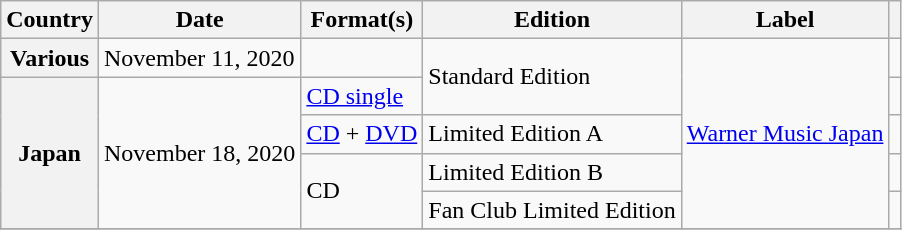<table class="wikitable plainrowheaders" border="1">
<tr>
<th>Country</th>
<th>Date</th>
<th>Format(s)</th>
<th>Edition</th>
<th>Label</th>
<th></th>
</tr>
<tr>
<th scope="row">Various</th>
<td>November 11, 2020</td>
<td></td>
<td rowspan="2">Standard Edition</td>
<td rowspan="5"><a href='#'>Warner Music Japan</a></td>
<td></td>
</tr>
<tr>
<th scope="row" rowspan="4">Japan</th>
<td rowspan="4">November 18, 2020</td>
<td><a href='#'>CD single</a></td>
<td></td>
</tr>
<tr>
<td><a href='#'>CD</a> + <a href='#'>DVD</a></td>
<td>Limited Edition A</td>
<td></td>
</tr>
<tr>
<td rowspan="2">CD</td>
<td>Limited Edition B</td>
<td></td>
</tr>
<tr>
<td>Fan Club Limited Edition</td>
<td></td>
</tr>
<tr>
</tr>
</table>
